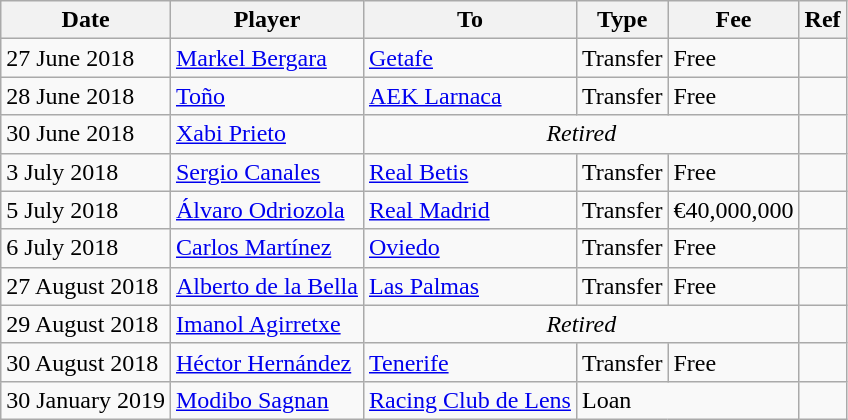<table class="wikitable">
<tr>
<th>Date</th>
<th>Player</th>
<th>To</th>
<th>Type</th>
<th>Fee</th>
<th>Ref</th>
</tr>
<tr>
<td>27 June 2018</td>
<td> <a href='#'>Markel Bergara</a></td>
<td> <a href='#'>Getafe</a></td>
<td>Transfer</td>
<td>Free</td>
<td></td>
</tr>
<tr>
<td>28 June 2018</td>
<td> <a href='#'>Toño</a></td>
<td> <a href='#'>AEK Larnaca</a></td>
<td>Transfer</td>
<td>Free</td>
<td></td>
</tr>
<tr>
<td>30 June 2018</td>
<td> <a href='#'>Xabi Prieto</a></td>
<td colspan=3 align=center><em>Retired</em></td>
<td></td>
</tr>
<tr>
<td>3 July 2018</td>
<td> <a href='#'>Sergio Canales</a></td>
<td> <a href='#'>Real Betis</a></td>
<td>Transfer</td>
<td>Free</td>
<td></td>
</tr>
<tr>
<td>5 July 2018</td>
<td> <a href='#'>Álvaro Odriozola</a></td>
<td> <a href='#'>Real Madrid</a></td>
<td>Transfer</td>
<td>€40,000,000</td>
<td></td>
</tr>
<tr>
<td>6 July 2018</td>
<td> <a href='#'>Carlos Martínez</a></td>
<td> <a href='#'>Oviedo</a></td>
<td>Transfer</td>
<td>Free</td>
<td></td>
</tr>
<tr>
<td>27 August 2018</td>
<td> <a href='#'>Alberto de la Bella</a></td>
<td> <a href='#'>Las Palmas</a></td>
<td>Transfer</td>
<td>Free</td>
<td></td>
</tr>
<tr>
<td>29 August 2018</td>
<td> <a href='#'>Imanol Agirretxe</a></td>
<td colspan=3 align=center><em>Retired</em></td>
<td></td>
</tr>
<tr>
<td>30 August 2018</td>
<td> <a href='#'>Héctor Hernández</a></td>
<td> <a href='#'>Tenerife</a></td>
<td>Transfer</td>
<td>Free</td>
<td></td>
</tr>
<tr>
<td>30 January 2019</td>
<td> <a href='#'>Modibo Sagnan</a></td>
<td> <a href='#'>Racing Club de Lens</a></td>
<td colspan=2>Loan</td>
<td></td>
</tr>
</table>
